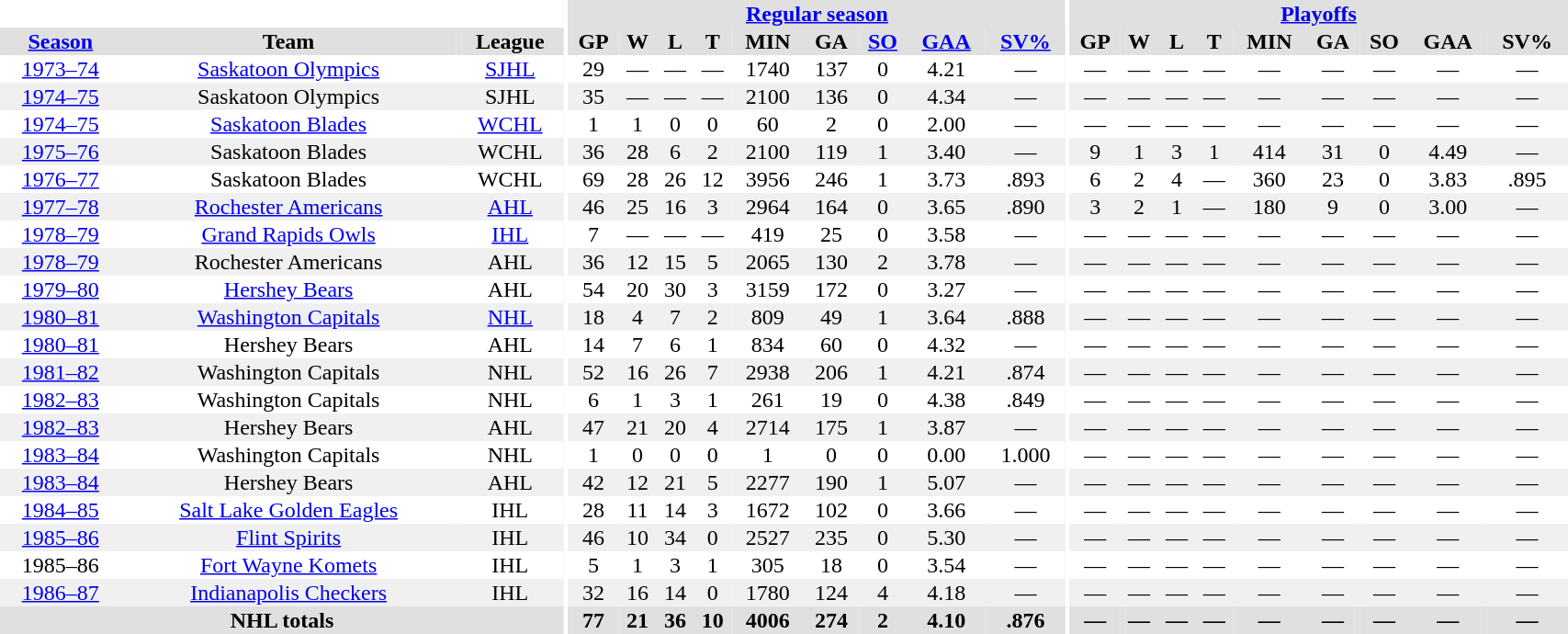<table border="0" cellpadding="1" cellspacing="0" style="width:90%; text-align:center;">
<tr bgcolor="#e0e0e0">
<th colspan="3" bgcolor="#ffffff"></th>
<th rowspan="99" bgcolor="#ffffff"></th>
<th colspan="9" bgcolor="#e0e0e0"><a href='#'>Regular season</a></th>
<th rowspan="99" bgcolor="#ffffff"></th>
<th colspan="9" bgcolor="#e0e0e0"><a href='#'>Playoffs</a></th>
</tr>
<tr bgcolor="#e0e0e0">
<th><a href='#'>Season</a></th>
<th>Team</th>
<th>League</th>
<th>GP</th>
<th>W</th>
<th>L</th>
<th>T</th>
<th>MIN</th>
<th>GA</th>
<th><a href='#'>SO</a></th>
<th><a href='#'>GAA</a></th>
<th><a href='#'>SV%</a></th>
<th>GP</th>
<th>W</th>
<th>L</th>
<th>T</th>
<th>MIN</th>
<th>GA</th>
<th>SO</th>
<th>GAA</th>
<th>SV%</th>
</tr>
<tr>
<td><a href='#'>1973–74</a></td>
<td><a href='#'>Saskatoon Olympics</a></td>
<td><a href='#'>SJHL</a></td>
<td>29</td>
<td>—</td>
<td>—</td>
<td>—</td>
<td>1740</td>
<td>137</td>
<td>0</td>
<td>4.21</td>
<td>—</td>
<td>—</td>
<td>—</td>
<td>—</td>
<td>—</td>
<td>—</td>
<td>—</td>
<td>—</td>
<td>—</td>
<td>—</td>
</tr>
<tr bgcolor="#f0f0f0">
<td><a href='#'>1974–75</a></td>
<td>Saskatoon Olympics</td>
<td>SJHL</td>
<td>35</td>
<td>—</td>
<td>—</td>
<td>—</td>
<td>2100</td>
<td>136</td>
<td>0</td>
<td>4.34</td>
<td>—</td>
<td>—</td>
<td>—</td>
<td>—</td>
<td>—</td>
<td>—</td>
<td>—</td>
<td>—</td>
<td>—</td>
<td>—</td>
</tr>
<tr>
<td><a href='#'>1974–75</a></td>
<td><a href='#'>Saskatoon Blades</a></td>
<td><a href='#'>WCHL</a></td>
<td>1</td>
<td>1</td>
<td>0</td>
<td>0</td>
<td>60</td>
<td>2</td>
<td>0</td>
<td>2.00</td>
<td>—</td>
<td>—</td>
<td>—</td>
<td>—</td>
<td>—</td>
<td>—</td>
<td>—</td>
<td>—</td>
<td>—</td>
<td>—</td>
</tr>
<tr bgcolor="#f0f0f0">
<td><a href='#'>1975–76</a></td>
<td>Saskatoon Blades</td>
<td>WCHL</td>
<td>36</td>
<td>28</td>
<td>6</td>
<td>2</td>
<td>2100</td>
<td>119</td>
<td>1</td>
<td>3.40</td>
<td>—</td>
<td>9</td>
<td>1</td>
<td>3</td>
<td>1</td>
<td>414</td>
<td>31</td>
<td>0</td>
<td>4.49</td>
<td>—</td>
</tr>
<tr>
<td><a href='#'>1976–77</a></td>
<td>Saskatoon Blades</td>
<td>WCHL</td>
<td>69</td>
<td>28</td>
<td>26</td>
<td>12</td>
<td>3956</td>
<td>246</td>
<td>1</td>
<td>3.73</td>
<td>.893</td>
<td>6</td>
<td>2</td>
<td>4</td>
<td>—</td>
<td>360</td>
<td>23</td>
<td>0</td>
<td>3.83</td>
<td>.895</td>
</tr>
<tr bgcolor="#f0f0f0">
<td><a href='#'>1977–78</a></td>
<td><a href='#'>Rochester Americans</a></td>
<td><a href='#'>AHL</a></td>
<td>46</td>
<td>25</td>
<td>16</td>
<td>3</td>
<td>2964</td>
<td>164</td>
<td>0</td>
<td>3.65</td>
<td>.890</td>
<td>3</td>
<td>2</td>
<td>1</td>
<td>—</td>
<td>180</td>
<td>9</td>
<td>0</td>
<td>3.00</td>
<td>—</td>
</tr>
<tr>
<td><a href='#'>1978–79</a></td>
<td><a href='#'>Grand Rapids Owls</a></td>
<td><a href='#'>IHL</a></td>
<td>7</td>
<td>—</td>
<td>—</td>
<td>—</td>
<td>419</td>
<td>25</td>
<td>0</td>
<td>3.58</td>
<td>—</td>
<td>—</td>
<td>—</td>
<td>—</td>
<td>—</td>
<td>—</td>
<td>—</td>
<td>—</td>
<td>—</td>
<td>—</td>
</tr>
<tr bgcolor="#f0f0f0">
<td><a href='#'>1978–79</a></td>
<td>Rochester Americans</td>
<td>AHL</td>
<td>36</td>
<td>12</td>
<td>15</td>
<td>5</td>
<td>2065</td>
<td>130</td>
<td>2</td>
<td>3.78</td>
<td>—</td>
<td>—</td>
<td>—</td>
<td>—</td>
<td>—</td>
<td>—</td>
<td>—</td>
<td>—</td>
<td>—</td>
<td>—</td>
</tr>
<tr>
<td><a href='#'>1979–80</a></td>
<td><a href='#'>Hershey Bears</a></td>
<td>AHL</td>
<td>54</td>
<td>20</td>
<td>30</td>
<td>3</td>
<td>3159</td>
<td>172</td>
<td>0</td>
<td>3.27</td>
<td>—</td>
<td>—</td>
<td>—</td>
<td>—</td>
<td>—</td>
<td>—</td>
<td>—</td>
<td>—</td>
<td>—</td>
<td>—</td>
</tr>
<tr bgcolor="#f0f0f0">
<td><a href='#'>1980–81</a></td>
<td><a href='#'>Washington Capitals</a></td>
<td><a href='#'>NHL</a></td>
<td>18</td>
<td>4</td>
<td>7</td>
<td>2</td>
<td>809</td>
<td>49</td>
<td>1</td>
<td>3.64</td>
<td>.888</td>
<td>—</td>
<td>—</td>
<td>—</td>
<td>—</td>
<td>—</td>
<td>—</td>
<td>—</td>
<td>—</td>
<td>—</td>
</tr>
<tr>
<td><a href='#'>1980–81</a></td>
<td>Hershey Bears</td>
<td>AHL</td>
<td>14</td>
<td>7</td>
<td>6</td>
<td>1</td>
<td>834</td>
<td>60</td>
<td>0</td>
<td>4.32</td>
<td>—</td>
<td>—</td>
<td>—</td>
<td>—</td>
<td>—</td>
<td>—</td>
<td>—</td>
<td>—</td>
<td>—</td>
<td>—</td>
</tr>
<tr bgcolor="#f0f0f0">
<td><a href='#'>1981–82</a></td>
<td>Washington Capitals</td>
<td>NHL</td>
<td>52</td>
<td>16</td>
<td>26</td>
<td>7</td>
<td>2938</td>
<td>206</td>
<td>1</td>
<td>4.21</td>
<td>.874</td>
<td>—</td>
<td>—</td>
<td>—</td>
<td>—</td>
<td>—</td>
<td>—</td>
<td>—</td>
<td>—</td>
<td>—</td>
</tr>
<tr>
<td><a href='#'>1982–83</a></td>
<td>Washington Capitals</td>
<td>NHL</td>
<td>6</td>
<td>1</td>
<td>3</td>
<td>1</td>
<td>261</td>
<td>19</td>
<td>0</td>
<td>4.38</td>
<td>.849</td>
<td>—</td>
<td>—</td>
<td>—</td>
<td>—</td>
<td>—</td>
<td>—</td>
<td>—</td>
<td>—</td>
<td>—</td>
</tr>
<tr bgcolor="#f0f0f0">
<td><a href='#'>1982–83</a></td>
<td>Hershey Bears</td>
<td>AHL</td>
<td>47</td>
<td>21</td>
<td>20</td>
<td>4</td>
<td>2714</td>
<td>175</td>
<td>1</td>
<td>3.87</td>
<td>—</td>
<td>—</td>
<td>—</td>
<td>—</td>
<td>—</td>
<td>—</td>
<td>—</td>
<td>—</td>
<td>—</td>
<td>—</td>
</tr>
<tr>
<td><a href='#'>1983–84</a></td>
<td>Washington Capitals</td>
<td>NHL</td>
<td>1</td>
<td>0</td>
<td>0</td>
<td>0</td>
<td>1</td>
<td>0</td>
<td>0</td>
<td>0.00</td>
<td>1.000</td>
<td>—</td>
<td>—</td>
<td>—</td>
<td>—</td>
<td>—</td>
<td>—</td>
<td>—</td>
<td>—</td>
<td>—</td>
</tr>
<tr bgcolor="#f0f0f0">
<td><a href='#'>1983–84</a></td>
<td>Hershey Bears</td>
<td>AHL</td>
<td>42</td>
<td>12</td>
<td>21</td>
<td>5</td>
<td>2277</td>
<td>190</td>
<td>1</td>
<td>5.07</td>
<td>—</td>
<td>—</td>
<td>—</td>
<td>—</td>
<td>—</td>
<td>—</td>
<td>—</td>
<td>—</td>
<td>—</td>
<td>—</td>
</tr>
<tr>
<td><a href='#'>1984–85</a></td>
<td><a href='#'>Salt Lake Golden Eagles</a></td>
<td>IHL</td>
<td>28</td>
<td>11</td>
<td>14</td>
<td>3</td>
<td>1672</td>
<td>102</td>
<td>0</td>
<td>3.66</td>
<td>—</td>
<td>—</td>
<td>—</td>
<td>—</td>
<td>—</td>
<td>—</td>
<td>—</td>
<td>—</td>
<td>—</td>
<td>—</td>
</tr>
<tr bgcolor="#f0f0f0">
<td><a href='#'>1985–86</a></td>
<td><a href='#'>Flint Spirits</a></td>
<td>IHL</td>
<td>46</td>
<td>10</td>
<td>34</td>
<td>0</td>
<td>2527</td>
<td>235</td>
<td>0</td>
<td>5.30</td>
<td>—</td>
<td>—</td>
<td>—</td>
<td>—</td>
<td>—</td>
<td>—</td>
<td>—</td>
<td>—</td>
<td>—</td>
<td>—</td>
</tr>
<tr>
<td>1985–86</td>
<td><a href='#'>Fort Wayne Komets</a></td>
<td>IHL</td>
<td>5</td>
<td>1</td>
<td>3</td>
<td>1</td>
<td>305</td>
<td>18</td>
<td>0</td>
<td>3.54</td>
<td>—</td>
<td>—</td>
<td>—</td>
<td>—</td>
<td>—</td>
<td>—</td>
<td>—</td>
<td>—</td>
<td>—</td>
<td>—</td>
</tr>
<tr bgcolor="#f0f0f0">
<td><a href='#'>1986–87</a></td>
<td><a href='#'>Indianapolis Checkers</a></td>
<td>IHL</td>
<td>32</td>
<td>16</td>
<td>14</td>
<td>0</td>
<td>1780</td>
<td>124</td>
<td>4</td>
<td>4.18</td>
<td>—</td>
<td>—</td>
<td>—</td>
<td>—</td>
<td>—</td>
<td>—</td>
<td>—</td>
<td>—</td>
<td>—</td>
<td>—</td>
</tr>
<tr bgcolor="#e0e0e0">
<th colspan=3>NHL totals</th>
<th>77</th>
<th>21</th>
<th>36</th>
<th>10</th>
<th>4006</th>
<th>274</th>
<th>2</th>
<th>4.10</th>
<th>.876</th>
<th>—</th>
<th>—</th>
<th>—</th>
<th>—</th>
<th>—</th>
<th>—</th>
<th>—</th>
<th>—</th>
<th>—</th>
</tr>
</table>
